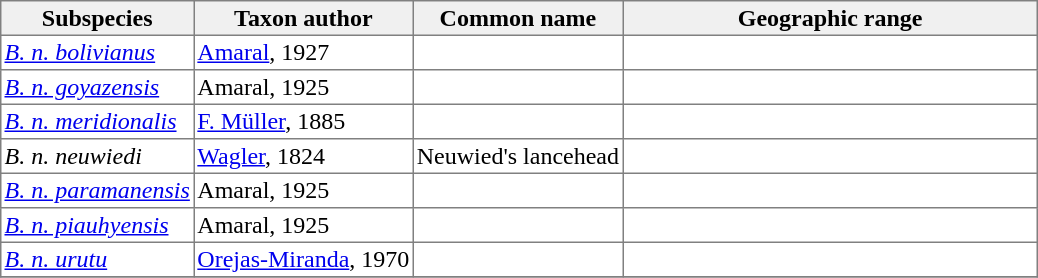<table cellspacing=0 cellpadding=2 border=1 style="border-collapse: collapse;">
<tr>
<th bgcolor="#f0f0f0">Subspecies</th>
<th bgcolor="#f0f0f0">Taxon author</th>
<th bgcolor="#f0f0f0">Common name</th>
<th bgcolor="#f0f0f0">Geographic range</th>
</tr>
<tr>
<td><em><a href='#'>B. n. bolivianus</a></em></td>
<td><a href='#'>Amaral</a>, 1927</td>
<td></td>
<td style="width:40%"></td>
</tr>
<tr>
<td><em><a href='#'>B. n. goyazensis</a></em></td>
<td>Amaral, 1925</td>
<td></td>
<td></td>
</tr>
<tr>
<td><em><a href='#'>B. n. meridionalis</a></em></td>
<td><a href='#'>F. Müller</a>, 1885</td>
<td></td>
<td></td>
</tr>
<tr>
<td><em>B. n. neuwiedi</em></td>
<td><a href='#'>Wagler</a>, 1824</td>
<td>Neuwied's lancehead</td>
<td></td>
</tr>
<tr>
<td><em><a href='#'>B. n. paramanensis</a></em></td>
<td>Amaral, 1925</td>
<td></td>
<td></td>
</tr>
<tr>
<td><em><a href='#'>B. n. piauhyensis</a></em></td>
<td>Amaral, 1925</td>
<td></td>
<td></td>
</tr>
<tr>
<td><em><a href='#'>B. n. urutu</a></em></td>
<td><a href='#'>Orejas-Miranda</a>, 1970</td>
<td></td>
<td></td>
</tr>
<tr>
</tr>
</table>
